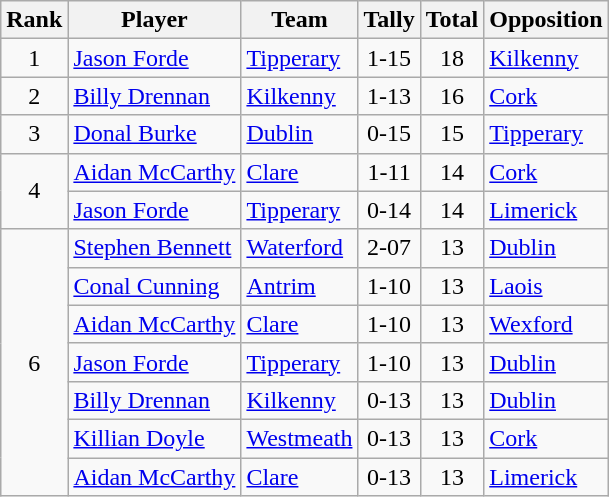<table class="wikitable">
<tr>
<th>Rank</th>
<th>Player</th>
<th>Team</th>
<th>Tally</th>
<th>Total</th>
<th>Opposition</th>
</tr>
<tr>
<td rowspan=1 align=center>1</td>
<td><a href='#'>Jason Forde</a></td>
<td><a href='#'>Tipperary</a></td>
<td align=center>1-15</td>
<td align=center>18</td>
<td><a href='#'>Kilkenny</a></td>
</tr>
<tr>
<td rowspan=1 align=center>2</td>
<td><a href='#'>Billy Drennan</a></td>
<td><a href='#'>Kilkenny</a></td>
<td align=center>1-13</td>
<td align=center>16</td>
<td><a href='#'>Cork</a></td>
</tr>
<tr>
<td rowspan=1 align=center>3</td>
<td><a href='#'>Donal Burke</a></td>
<td><a href='#'>Dublin</a></td>
<td align=center>0-15</td>
<td align=center>15</td>
<td><a href='#'>Tipperary</a></td>
</tr>
<tr>
<td rowspan=2 align=center>4</td>
<td><a href='#'>Aidan McCarthy</a></td>
<td><a href='#'>Clare</a></td>
<td align=center>1-11</td>
<td align=center>14</td>
<td><a href='#'>Cork</a></td>
</tr>
<tr>
<td><a href='#'>Jason Forde</a></td>
<td><a href='#'>Tipperary</a></td>
<td align=center>0-14</td>
<td align=center>14</td>
<td><a href='#'>Limerick</a></td>
</tr>
<tr>
<td rowspan=7 align=center>6</td>
<td><a href='#'>Stephen Bennett</a></td>
<td><a href='#'>Waterford</a></td>
<td align=center>2-07</td>
<td align=center>13</td>
<td><a href='#'>Dublin</a></td>
</tr>
<tr>
<td><a href='#'>Conal Cunning</a></td>
<td><a href='#'>Antrim</a></td>
<td align=center>1-10</td>
<td align=center>13</td>
<td><a href='#'>Laois</a></td>
</tr>
<tr>
<td><a href='#'>Aidan McCarthy</a></td>
<td><a href='#'>Clare</a></td>
<td align=center>1-10</td>
<td align=center>13</td>
<td><a href='#'>Wexford</a></td>
</tr>
<tr>
<td><a href='#'>Jason Forde</a></td>
<td><a href='#'>Tipperary</a></td>
<td align=center>1-10</td>
<td align=center>13</td>
<td><a href='#'>Dublin</a></td>
</tr>
<tr>
<td><a href='#'>Billy Drennan</a></td>
<td><a href='#'>Kilkenny</a></td>
<td align=center>0-13</td>
<td align=center>13</td>
<td><a href='#'>Dublin</a></td>
</tr>
<tr>
<td><a href='#'>Killian Doyle</a></td>
<td><a href='#'>Westmeath</a></td>
<td align=center>0-13</td>
<td align=center>13</td>
<td><a href='#'>Cork</a></td>
</tr>
<tr>
<td><a href='#'>Aidan McCarthy</a></td>
<td><a href='#'>Clare</a></td>
<td align=center>0-13</td>
<td align=center>13</td>
<td><a href='#'>Limerick</a></td>
</tr>
</table>
